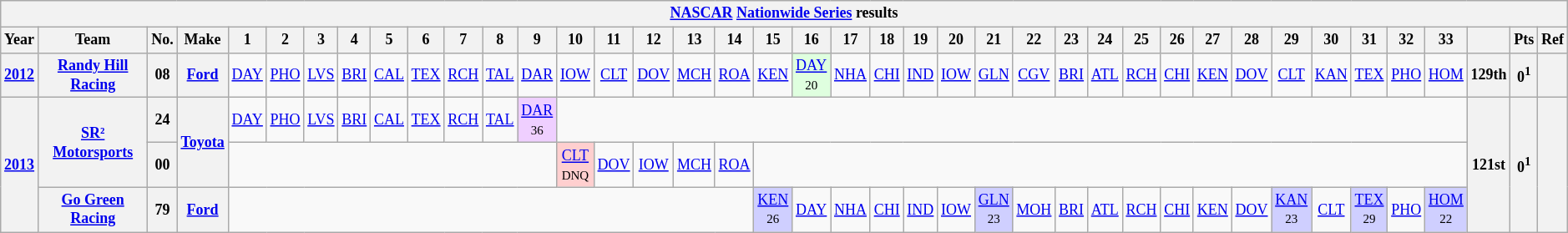<table class="wikitable" style="text-align:center; font-size:75%">
<tr>
<th colspan=45><a href='#'>NASCAR</a> <a href='#'>Nationwide Series</a> results</th>
</tr>
<tr>
<th>Year</th>
<th>Team</th>
<th>No.</th>
<th>Make</th>
<th>1</th>
<th>2</th>
<th>3</th>
<th>4</th>
<th>5</th>
<th>6</th>
<th>7</th>
<th>8</th>
<th>9</th>
<th>10</th>
<th>11</th>
<th>12</th>
<th>13</th>
<th>14</th>
<th>15</th>
<th>16</th>
<th>17</th>
<th>18</th>
<th>19</th>
<th>20</th>
<th>21</th>
<th>22</th>
<th>23</th>
<th>24</th>
<th>25</th>
<th>26</th>
<th>27</th>
<th>28</th>
<th>29</th>
<th>30</th>
<th>31</th>
<th>32</th>
<th>33</th>
<th></th>
<th>Pts</th>
<th>Ref</th>
</tr>
<tr>
<th><a href='#'>2012</a></th>
<th><a href='#'>Randy Hill Racing</a></th>
<th>08</th>
<th><a href='#'>Ford</a></th>
<td><a href='#'>DAY</a></td>
<td><a href='#'>PHO</a></td>
<td><a href='#'>LVS</a></td>
<td><a href='#'>BRI</a></td>
<td><a href='#'>CAL</a></td>
<td><a href='#'>TEX</a></td>
<td><a href='#'>RCH</a></td>
<td><a href='#'>TAL</a></td>
<td><a href='#'>DAR</a></td>
<td><a href='#'>IOW</a></td>
<td><a href='#'>CLT</a></td>
<td><a href='#'>DOV</a></td>
<td><a href='#'>MCH</a></td>
<td><a href='#'>ROA</a></td>
<td><a href='#'>KEN</a></td>
<td style="background:#DFFFDF;"><a href='#'>DAY</a><br><small>20</small></td>
<td><a href='#'>NHA</a></td>
<td><a href='#'>CHI</a></td>
<td><a href='#'>IND</a></td>
<td><a href='#'>IOW</a></td>
<td><a href='#'>GLN</a></td>
<td><a href='#'>CGV</a></td>
<td><a href='#'>BRI</a></td>
<td><a href='#'>ATL</a></td>
<td><a href='#'>RCH</a></td>
<td><a href='#'>CHI</a></td>
<td><a href='#'>KEN</a></td>
<td><a href='#'>DOV</a></td>
<td><a href='#'>CLT</a></td>
<td><a href='#'>KAN</a></td>
<td><a href='#'>TEX</a></td>
<td><a href='#'>PHO</a></td>
<td><a href='#'>HOM</a></td>
<th>129th</th>
<th>0<sup>1</sup></th>
<th></th>
</tr>
<tr>
<th rowspan=3><a href='#'>2013</a></th>
<th rowspan=2><a href='#'>SR² Motorsports</a></th>
<th>24</th>
<th rowspan=2><a href='#'>Toyota</a></th>
<td><a href='#'>DAY</a></td>
<td><a href='#'>PHO</a></td>
<td><a href='#'>LVS</a></td>
<td><a href='#'>BRI</a></td>
<td><a href='#'>CAL</a></td>
<td><a href='#'>TEX</a></td>
<td><a href='#'>RCH</a></td>
<td><a href='#'>TAL</a></td>
<td style="background:#EFCFFF;"><a href='#'>DAR</a><br><small>36</small></td>
<td colspan=24></td>
<th rowspan=3>121st</th>
<th rowspan=3>0<sup>1</sup></th>
<th rowspan=3></th>
</tr>
<tr>
<th>00</th>
<td colspan=9></td>
<td style="background:#FFCFCF;"><a href='#'>CLT</a><br><small>DNQ</small></td>
<td><a href='#'>DOV</a></td>
<td><a href='#'>IOW</a></td>
<td><a href='#'>MCH</a></td>
<td><a href='#'>ROA</a></td>
<td colspan=19></td>
</tr>
<tr>
<th><a href='#'>Go Green Racing</a></th>
<th>79</th>
<th><a href='#'>Ford</a></th>
<td colspan=14></td>
<td style="background:#CFCFFF;"><a href='#'>KEN</a><br><small>26</small></td>
<td><a href='#'>DAY</a></td>
<td><a href='#'>NHA</a></td>
<td><a href='#'>CHI</a></td>
<td><a href='#'>IND</a></td>
<td><a href='#'>IOW</a></td>
<td style="background:#CFCFFF;"><a href='#'>GLN</a><br><small>23</small></td>
<td><a href='#'>MOH</a></td>
<td><a href='#'>BRI</a></td>
<td><a href='#'>ATL</a></td>
<td><a href='#'>RCH</a></td>
<td><a href='#'>CHI</a></td>
<td><a href='#'>KEN</a></td>
<td><a href='#'>DOV</a></td>
<td style="background:#CFCFFF;"><a href='#'>KAN</a><br><small>23</small></td>
<td><a href='#'>CLT</a></td>
<td style="background:#CFCFFF;"><a href='#'>TEX</a><br><small>29</small></td>
<td><a href='#'>PHO</a></td>
<td style="background:#CFCFFF;"><a href='#'>HOM</a><br><small>22</small></td>
</tr>
</table>
